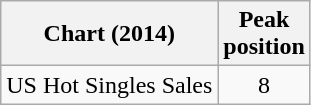<table class="wikitable">
<tr>
<th>Chart (2014)</th>
<th>Peak<br>position</th>
</tr>
<tr>
<td>US Hot Singles Sales</td>
<td align="center">8</td>
</tr>
</table>
